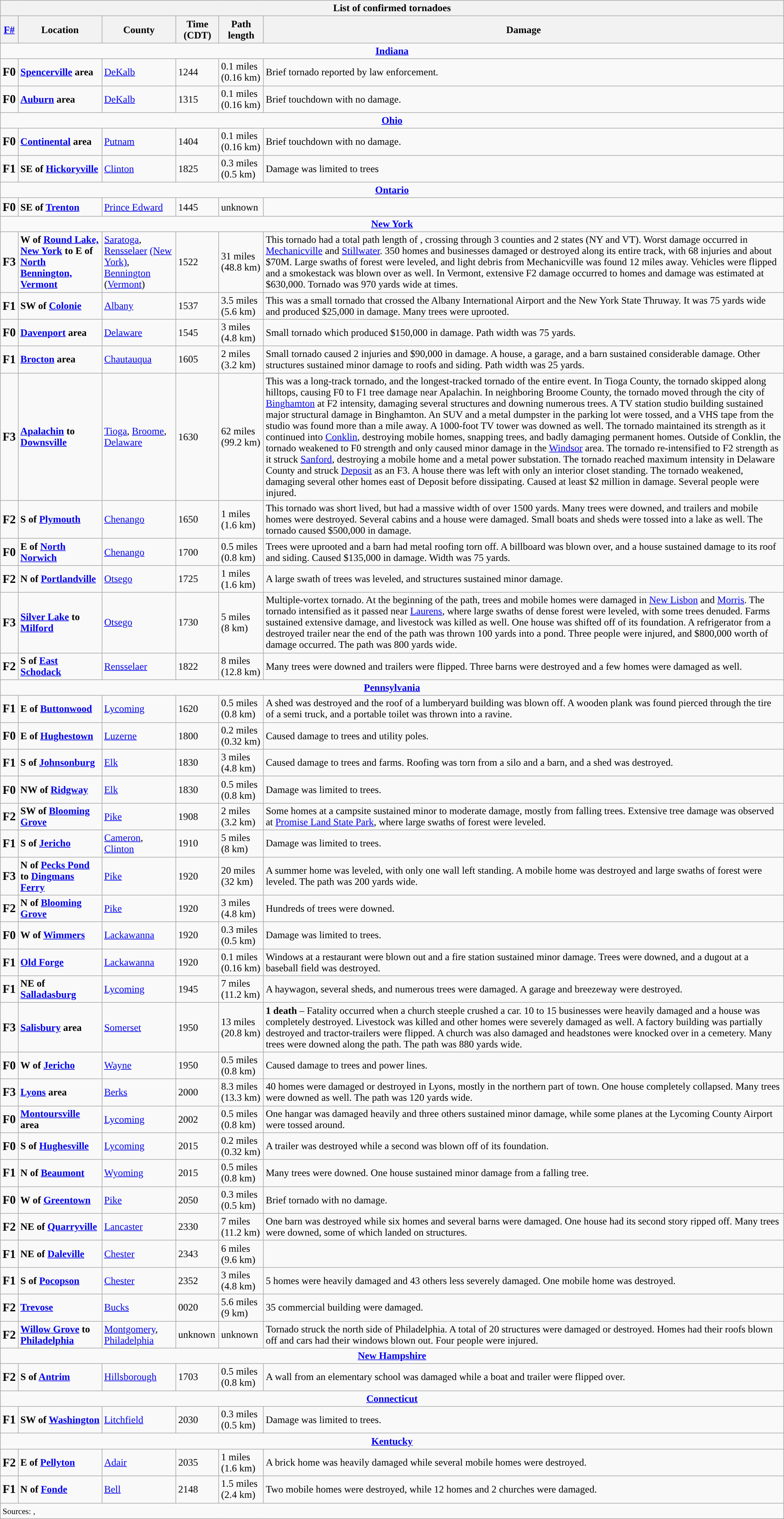<table class="wikitable toccolours collapsible" width="100%">
<tr>
<th colspan="6">List of confirmed tornadoes</th>
</tr>
<tr>
<th><a href='#'>F#</a></th>
<th>Location</th>
<th>County</th>
<th>Time (CDT)</th>
<th>Path length</th>
<th>Damage</th>
</tr>
<tr>
<td colspan="7" align=center><strong><a href='#'>Indiana</a></strong></td>
</tr>
<tr>
<td><big><strong>F0</strong></big></td>
<td><strong><a href='#'>Spencerville</a> area</strong></td>
<td><a href='#'>DeKalb</a></td>
<td>1244</td>
<td>0.1 miles <br> (0.16 km)</td>
<td>Brief tornado reported by law enforcement.</td>
</tr>
<tr>
<td><big><strong>F0</strong></big></td>
<td><strong><a href='#'>Auburn</a> area</strong></td>
<td><a href='#'>DeKalb</a></td>
<td>1315</td>
<td>0.1 miles <br> (0.16 km)</td>
<td>Brief touchdown with no damage.</td>
</tr>
<tr>
<td colspan="7" align=center><strong><a href='#'>Ohio</a></strong></td>
</tr>
<tr>
<td><big><strong>F0</strong></big></td>
<td><strong><a href='#'>Continental</a> area</strong></td>
<td><a href='#'>Putnam</a></td>
<td>1404</td>
<td>0.1 miles <br> (0.16 km)</td>
<td>Brief touchdown with no damage.</td>
</tr>
<tr>
<td><big><strong>F1</strong></big></td>
<td><strong>SE of <a href='#'>Hickoryville</a></strong></td>
<td><a href='#'>Clinton</a></td>
<td>1825</td>
<td>0.3 miles <br> (0.5 km)</td>
<td>Damage was limited to trees</td>
</tr>
<tr>
<td colspan="7" align=center><strong><a href='#'>Ontario</a></strong></td>
</tr>
<tr>
<td><big><strong>F0</strong></big></td>
<td><strong>SE of <a href='#'>Trenton</a></strong></td>
<td><a href='#'>Prince Edward</a></td>
<td>1445</td>
<td>unknown</td>
<td></td>
</tr>
<tr>
<td colspan="7" align=center><strong><a href='#'>New York</a></strong></td>
</tr>
<tr>
<td><big><strong>F3</strong></big></td>
<td><strong>W of <a href='#'>Round Lake, New York</a> to E of <a href='#'>North Bennington, Vermont</a></strong></td>
<td><a href='#'>Saratoga</a>, <a href='#'>Rensselaer</a> <a href='#'>(New York)</a>, <a href='#'>Bennington</a> (<a href='#'>Vermont</a>)</td>
<td>1522</td>
<td>31 miles <br> (48.8 km)</td>
<td>This tornado had a total path length of , crossing through 3 counties and 2 states (NY and VT). Worst damage occurred in <a href='#'>Mechanicville</a> and <a href='#'>Stillwater</a>. 350 homes and businesses damaged or destroyed along its entire track, with 68 injuries and about $70M. Large swaths of forest were leveled, and light debris from Mechanicville was found 12 miles away. Vehicles were flipped and a smokestack was blown over as well. In Vermont, extensive F2 damage occurred to homes and damage was estimated at $630,000. Tornado was 970 yards wide at times.</td>
</tr>
<tr>
<td><big><strong>F1</strong></big></td>
<td><strong>SW of <a href='#'>Colonie</a></strong></td>
<td><a href='#'>Albany</a></td>
<td>1537</td>
<td>3.5 miles <br> (5.6 km)</td>
<td>This was a small tornado that crossed the Albany International Airport and the New York State Thruway. It was 75 yards wide and produced $25,000 in damage. Many trees were uprooted.</td>
</tr>
<tr>
<td><big><strong>F0</strong></big></td>
<td><strong><a href='#'>Davenport</a> area</strong></td>
<td><a href='#'>Delaware</a></td>
<td>1545</td>
<td>3 miles <br> (4.8 km)</td>
<td>Small tornado which produced $150,000 in damage. Path width was 75 yards.</td>
</tr>
<tr>
<td><big><strong>F1</strong></big></td>
<td><strong><a href='#'>Brocton</a> area</strong></td>
<td><a href='#'>Chautauqua</a></td>
<td>1605</td>
<td>2 miles <br> (3.2 km)</td>
<td>Small tornado caused 2 injuries and $90,000 in damage. A house, a garage, and a barn sustained considerable damage. Other structures sustained minor damage to roofs and siding. Path width was 25 yards.</td>
</tr>
<tr>
<td><big><strong>F3</strong></big></td>
<td><strong><a href='#'>Apalachin</a> to <a href='#'>Downsville</a></strong></td>
<td><a href='#'>Tioga</a>, <a href='#'>Broome</a>, <a href='#'>Delaware</a></td>
<td>1630</td>
<td>62 miles <br> (99.2 km)</td>
<td>This was a long-track tornado, and the longest-tracked tornado of the entire event. In Tioga County, the tornado skipped along hilltops, causing F0 to F1 tree damage near Apalachin. In neighboring Broome County, the tornado moved through the city of <a href='#'>Binghamton</a> at F2 intensity, damaging several structures and downing numerous trees. A TV station studio building sustained major structural damage in Binghamton. An SUV and a metal dumpster in the parking lot were tossed, and a VHS tape from the studio was found more than a mile away. A 1000-foot TV tower was downed as well. The tornado maintained its strength as it continued into <a href='#'>Conklin</a>, destroying mobile homes, snapping trees, and badly damaging permanent homes. Outside of Conklin, the tornado weakened to F0 strength and only caused minor damage in the <a href='#'>Windsor</a> area. The tornado re-intensified to F2 strength as it struck <a href='#'>Sanford</a>, destroying a mobile home and a metal power substation. The tornado reached maximum intensity in Delaware County and struck <a href='#'>Deposit</a> as an F3. A house there was left with only an interior closet standing. The tornado weakened, damaging several other homes east of Deposit before dissipating. Caused at least $2 million in damage. Several people were injured.</td>
</tr>
<tr>
<td><big><strong>F2</strong></big></td>
<td><strong>S of <a href='#'>Plymouth</a></strong></td>
<td><a href='#'>Chenango</a></td>
<td>1650</td>
<td>1 miles <br> (1.6 km)</td>
<td>This tornado was short lived, but had a massive width of over 1500 yards. Many trees were downed, and trailers and mobile homes were destroyed. Several cabins and a house were damaged. Small boats and sheds were tossed into a lake as well. The tornado caused $500,000 in damage.</td>
</tr>
<tr>
<td><big><strong>F0</strong></big></td>
<td><strong>E of <a href='#'>North Norwich</a></strong></td>
<td><a href='#'>Chenango</a></td>
<td>1700</td>
<td>0.5 miles <br> (0.8 km)</td>
<td>Trees were uprooted and a barn had metal roofing torn off. A billboard was blown over, and a house sustained damage to its roof and siding. Caused $135,000 in damage. Width was 75 yards.</td>
</tr>
<tr>
<td><big><strong>F2</strong></big></td>
<td><strong>N of <a href='#'>Portlandville</a></strong></td>
<td><a href='#'>Otsego</a></td>
<td>1725</td>
<td>1 miles <br> (1.6 km)</td>
<td>A large swath of trees was leveled, and structures sustained minor damage.</td>
</tr>
<tr>
<td><big><strong>F3</strong></big></td>
<td><strong><a href='#'>Silver Lake</a> to <a href='#'>Milford</a></strong></td>
<td><a href='#'>Otsego</a></td>
<td>1730</td>
<td>5 miles <br> (8 km)</td>
<td>Multiple-vortex tornado. At the beginning of the path, trees and mobile homes were damaged in <a href='#'>New Lisbon</a> and <a href='#'>Morris</a>. The tornado intensified as it passed near <a href='#'>Laurens</a>, where large swaths of dense forest were leveled, with some trees denuded. Farms sustained extensive damage, and livestock was killed as well. One house was shifted off of its foundation. A refrigerator from a destroyed trailer near the end of the path was thrown 100 yards into a pond. Three people were injured, and $800,000 worth of damage occurred. The path was 800 yards wide.</td>
</tr>
<tr>
<td><big><strong>F2</strong></big></td>
<td><strong> S of <a href='#'>East Schodack</a></strong></td>
<td><a href='#'>Rensselaer</a></td>
<td>1822</td>
<td>8 miles <br> (12.8 km)</td>
<td>Many trees were downed and trailers were flipped. Three barns were destroyed and a few homes were damaged as well.</td>
</tr>
<tr>
<td colspan="7" align=center><strong><a href='#'>Pennsylvania</a></strong></td>
</tr>
<tr>
<td><big><strong>F1</strong></big></td>
<td><strong>E of <a href='#'>Buttonwood</a></strong></td>
<td><a href='#'>Lycoming</a></td>
<td>1620</td>
<td>0.5 miles <br> (0.8 km)</td>
<td>A shed was destroyed and the roof of a lumberyard building was blown off. A wooden plank was found pierced through the tire of a semi truck, and a portable toilet was thrown into a ravine.</td>
</tr>
<tr>
<td><big><strong>F0</strong></big></td>
<td><strong>E of <a href='#'>Hughestown</a></strong></td>
<td><a href='#'>Luzerne</a></td>
<td>1800</td>
<td>0.2 miles <br> (0.32 km)</td>
<td>Caused damage to trees and utility poles.</td>
</tr>
<tr>
<td><big><strong>F1</strong></big></td>
<td><strong>S of <a href='#'>Johnsonburg</a></strong></td>
<td><a href='#'>Elk</a></td>
<td>1830</td>
<td>3 miles <br> (4.8 km)</td>
<td>Caused damage to trees and farms. Roofing was torn from a silo and a barn, and a shed was destroyed.</td>
</tr>
<tr>
<td><big><strong>F0</strong></big></td>
<td><strong>NW of <a href='#'>Ridgway</a></strong></td>
<td><a href='#'>Elk</a></td>
<td>1830</td>
<td>0.5 miles <br> (0.8 km)</td>
<td>Damage was limited to trees.</td>
</tr>
<tr>
<td><big><strong>F2</strong></big></td>
<td><strong>SW of <a href='#'>Blooming Grove</a></strong></td>
<td><a href='#'>Pike</a></td>
<td>1908</td>
<td>2 miles <br> (3.2 km)</td>
<td>Some homes at a campsite sustained minor to moderate damage, mostly from falling trees. Extensive tree damage was observed at <a href='#'>Promise Land State Park</a>, where large swaths of forest were leveled.</td>
</tr>
<tr>
<td><big><strong>F1</strong></big></td>
<td><strong>S of <a href='#'>Jericho</a></strong></td>
<td><a href='#'>Cameron</a>, <a href='#'>Clinton</a></td>
<td>1910</td>
<td>5 miles <br> (8 km)</td>
<td>Damage was limited to trees.</td>
</tr>
<tr>
<td><big><strong>F3</strong></big></td>
<td><strong>N of <a href='#'>Pecks Pond</a> to <a href='#'>Dingmans Ferry</a></strong></td>
<td><a href='#'>Pike</a></td>
<td>1920</td>
<td>20 miles <br> (32 km)</td>
<td>A summer home was leveled, with only one wall left standing. A mobile home was destroyed and large swaths of forest were leveled. The path was 200 yards wide.</td>
</tr>
<tr>
<td><big><strong>F2</strong></big></td>
<td><strong>N of <a href='#'>Blooming Grove</a></strong></td>
<td><a href='#'>Pike</a></td>
<td>1920</td>
<td>3 miles <br> (4.8 km)</td>
<td>Hundreds of trees were downed.</td>
</tr>
<tr>
<td><big><strong>F0</strong></big></td>
<td><strong>W of <a href='#'>Wimmers</a></strong></td>
<td><a href='#'>Lackawanna</a></td>
<td>1920</td>
<td>0.3 miles <br> (0.5 km)</td>
<td>Damage was limited to trees.</td>
</tr>
<tr>
<td><big><strong>F1</strong></big></td>
<td><strong><a href='#'>Old Forge</a></strong></td>
<td><a href='#'>Lackawanna</a></td>
<td>1920</td>
<td>0.1 miles <br> (0.16 km)</td>
<td>Windows at a restaurant were blown out and a fire station sustained minor damage. Trees were downed, and a dugout at a baseball field was destroyed.</td>
</tr>
<tr>
<td><big><strong>F1</strong></big></td>
<td><strong>NE of <a href='#'>Salladasburg</a></strong></td>
<td><a href='#'>Lycoming</a></td>
<td>1945</td>
<td>7 miles <br> (11.2 km)</td>
<td>A haywagon, several sheds, and numerous trees were damaged. A garage and breezeway were destroyed.</td>
</tr>
<tr>
<td><big><strong>F3</strong></big></td>
<td><strong><a href='#'>Salisbury</a> area</strong></td>
<td><a href='#'>Somerset</a></td>
<td>1950</td>
<td>13 miles <br> (20.8 km)</td>
<td><strong>1 death</strong> –  Fatality occurred when a church steeple crushed a car. 10 to 15 businesses were heavily damaged and a house was completely destroyed. Livestock was killed and other homes were severely damaged as well. A factory building was partially destroyed and tractor-trailers were flipped. A church was also damaged and headstones were knocked over in a cemetery. Many trees were downed along the path. The path was 880 yards wide.</td>
</tr>
<tr>
<td><big><strong>F0</strong></big></td>
<td><strong>W of <a href='#'>Jericho</a></strong></td>
<td><a href='#'>Wayne</a></td>
<td>1950</td>
<td>0.5 miles <br> (0.8 km)</td>
<td>Caused damage to trees and power lines.</td>
</tr>
<tr>
<td><big><strong>F3</strong></big></td>
<td><strong><a href='#'>Lyons</a> area</strong></td>
<td><a href='#'>Berks</a></td>
<td>2000</td>
<td>8.3 miles <br> (13.3 km)</td>
<td>40 homes were damaged or destroyed in Lyons, mostly in the northern part of town. One house completely collapsed. Many trees were downed as well. The path was 120 yards wide.</td>
</tr>
<tr>
<td><big><strong>F0</strong></big></td>
<td><strong><a href='#'>Montoursville</a> area</strong></td>
<td><a href='#'>Lycoming</a></td>
<td>2002</td>
<td>0.5 miles <br> (0.8 km)</td>
<td>One hangar was damaged heavily and three others sustained minor damage, while some planes at the Lycoming County Airport were tossed around.</td>
</tr>
<tr>
<td><big><strong>F0</strong></big></td>
<td><strong>S of <a href='#'>Hughesville</a></strong></td>
<td><a href='#'>Lycoming</a></td>
<td>2015</td>
<td>0.2 miles <br> (0.32 km)</td>
<td>A trailer was destroyed while a second was blown off of its foundation.</td>
</tr>
<tr>
<td><big><strong>F1</strong></big></td>
<td><strong>N of <a href='#'>Beaumont</a></strong></td>
<td><a href='#'>Wyoming</a></td>
<td>2015</td>
<td>0.5 miles <br> (0.8 km)</td>
<td>Many trees were downed. One house sustained minor damage from a falling tree.</td>
</tr>
<tr>
<td><big><strong>F0</strong></big></td>
<td><strong>W of <a href='#'>Greentown</a></strong></td>
<td><a href='#'>Pike</a></td>
<td>2050</td>
<td>0.3 miles <br> (0.5 km)</td>
<td>Brief tornado with no damage.</td>
</tr>
<tr>
<td><big><strong>F2</strong></big></td>
<td><strong>NE of <a href='#'>Quarryville</a></strong></td>
<td><a href='#'>Lancaster</a></td>
<td>2330</td>
<td>7 miles <br> (11.2 km)</td>
<td>One barn was destroyed while six homes and several barns were damaged. One house had its second story ripped off. Many trees were downed, some of which landed on structures.</td>
</tr>
<tr>
<td><big><strong>F1</strong></big></td>
<td><strong>NE of <a href='#'>Daleville</a></strong></td>
<td><a href='#'>Chester</a></td>
<td>2343</td>
<td>6 miles <br> (9.6 km)</td>
<td></td>
</tr>
<tr>
<td><big><strong>F1</strong></big></td>
<td><strong>S of <a href='#'>Pocopson</a></strong></td>
<td><a href='#'>Chester</a></td>
<td>2352</td>
<td>3 miles <br> (4.8 km)</td>
<td>5 homes were heavily damaged and 43 others less severely damaged. One mobile home was destroyed.</td>
</tr>
<tr>
<td><big><strong>F2</strong></big></td>
<td><strong><a href='#'>Trevose</a></strong></td>
<td><a href='#'>Bucks</a></td>
<td>0020</td>
<td>5.6 miles <br> (9 km)</td>
<td>35 commercial building were damaged.</td>
</tr>
<tr>
<td><big><strong>F2</strong></big></td>
<td><strong><a href='#'>Willow Grove</a> to <a href='#'>Philadelphia</a></strong></td>
<td><a href='#'>Montgomery</a>, <a href='#'>Philadelphia</a></td>
<td>unknown</td>
<td>unknown</td>
<td>Tornado struck the north side of Philadelphia. A total of 20 structures were damaged or destroyed. Homes had their roofs blown off and cars had their windows blown out. Four people were injured.</td>
</tr>
<tr>
<td colspan="7" align=center><strong><a href='#'>New Hampshire</a></strong></td>
</tr>
<tr>
<td><big><strong>F2</strong></big></td>
<td><strong>S of <a href='#'>Antrim</a></strong></td>
<td><a href='#'>Hillsborough</a></td>
<td>1703</td>
<td>0.5 miles <br> (0.8 km)</td>
<td>A wall from an elementary school was damaged while a boat and trailer were flipped over.</td>
</tr>
<tr>
<td colspan="7" align=center><strong><a href='#'>Connecticut</a></strong></td>
</tr>
<tr>
<td><big><strong>F1</strong></big></td>
<td><strong>SW of <a href='#'>Washington</a></strong></td>
<td><a href='#'>Litchfield</a></td>
<td>2030</td>
<td>0.3 miles <br> (0.5 km)</td>
<td>Damage was limited to trees.</td>
</tr>
<tr>
<td colspan="7" align=center><strong><a href='#'>Kentucky</a></strong></td>
</tr>
<tr>
<td><big><strong>F2</strong></big></td>
<td><strong>E of <a href='#'>Pellyton</a></strong></td>
<td><a href='#'>Adair</a></td>
<td>2035</td>
<td>1 miles <br> (1.6 km)</td>
<td>A brick home was heavily damaged while several mobile homes were destroyed.</td>
</tr>
<tr>
<td><big><strong>F1</strong></big></td>
<td><strong>N of <a href='#'>Fonde</a></strong></td>
<td><a href='#'>Bell</a></td>
<td>2148</td>
<td>1.5 miles <br> (2.4 km)</td>
<td>Two mobile homes were destroyed, while 12 homes and 2 churches were damaged.</td>
</tr>
<tr>
<td colspan="7"><small>Sources: ,  </small></td>
</tr>
</table>
